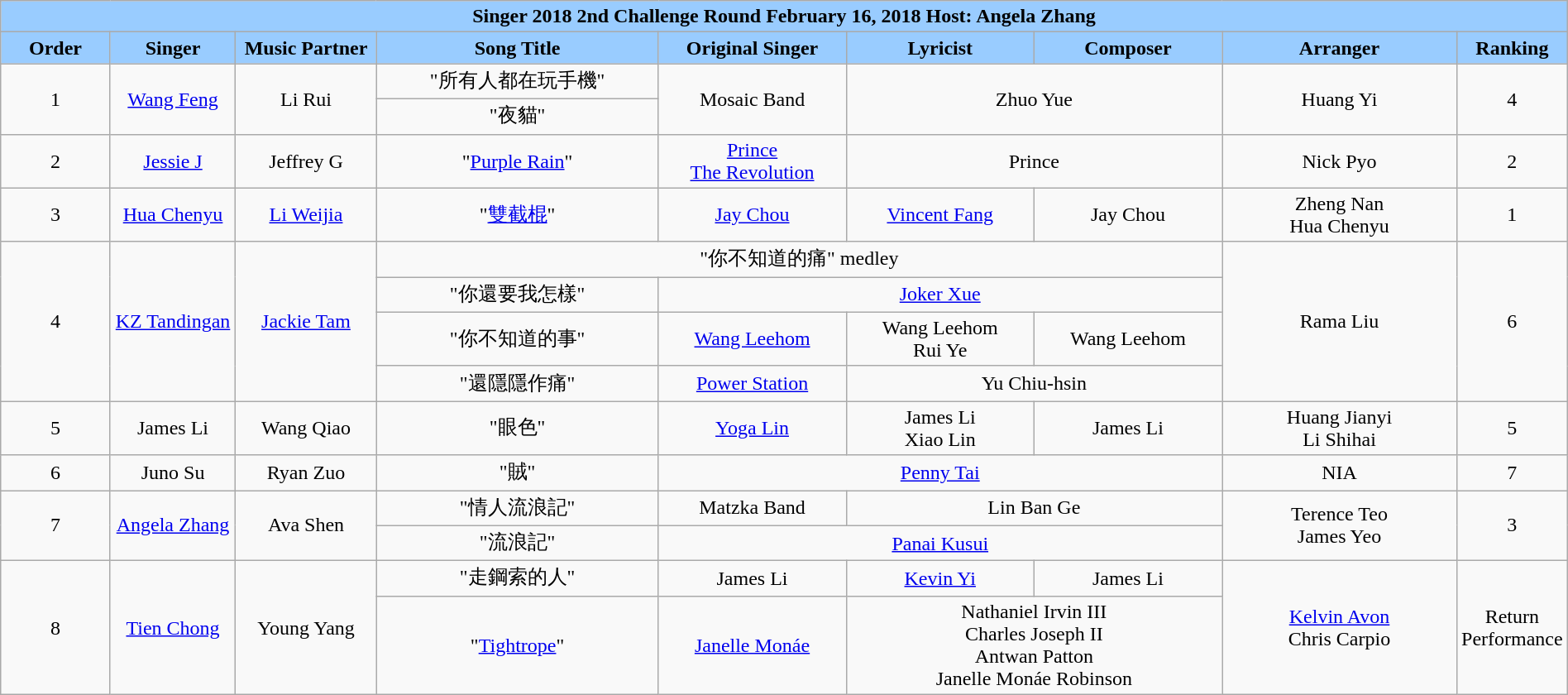<table class="wikitable sortable mw-collapsible" width="100%" style="text-align:center">
<tr align=center style="background:#99CCFF">
<td colspan="9"><div><strong>Singer 2018 2nd Challenge Round February 16, 2018 Host: Angela Zhang</strong></div></td>
</tr>
<tr style="background:#99CCFF">
<td style="width:7%"><strong>Order</strong></td>
<td style="width:8%"><strong>Singer</strong></td>
<td style="width:9%"><strong>Music Partner</strong></td>
<td style="width:18%"><strong>Song Title</strong></td>
<td style="width:12%"><strong>Original Singer</strong></td>
<td style="width:12% "><strong>Lyricist</strong></td>
<td style="width:12%"><strong>Composer</strong></td>
<td style="width:15%"><strong>Arranger</strong></td>
<td style="width:7%"><strong>Ranking</strong></td>
</tr>
<tr>
<td rowspan="2">1</td>
<td rowspan="2"><a href='#'>Wang Feng</a></td>
<td rowspan="2">Li Rui</td>
<td>"所有人都在玩手機"</td>
<td rowspan="2">Mosaic Band</td>
<td rowspan="2" colspan="2">Zhuo Yue</td>
<td rowspan="2">Huang Yi</td>
<td rowspan="2">4</td>
</tr>
<tr>
<td>"夜貓"</td>
</tr>
<tr>
<td>2</td>
<td><a href='#'>Jessie J</a></td>
<td>Jeffrey G</td>
<td>"<a href='#'>Purple Rain</a>"</td>
<td><a href='#'>Prince</a><br><a href='#'>The Revolution</a></td>
<td colspan="2">Prince</td>
<td>Nick Pyo</td>
<td>2</td>
</tr>
<tr>
<td>3</td>
<td><a href='#'>Hua Chenyu</a></td>
<td><a href='#'>Li Weijia</a></td>
<td>"<a href='#'>雙截棍</a>"</td>
<td><a href='#'>Jay Chou</a></td>
<td><a href='#'>Vincent Fang</a></td>
<td>Jay Chou</td>
<td>Zheng Nan<br>Hua Chenyu</td>
<td>1</td>
</tr>
<tr>
<td rowspan="4">4</td>
<td rowspan="4"><a href='#'>KZ Tandingan</a></td>
<td rowspan="4"><a href='#'>Jackie Tam</a></td>
<td colspan="4">"你不知道的痛" medley</td>
<td rowspan="4">Rama Liu</td>
<td rowspan="4">6</td>
</tr>
<tr>
<td>"你還要我怎樣"</td>
<td colspan="3"><a href='#'>Joker Xue</a></td>
</tr>
<tr>
<td>"你不知道的事"</td>
<td><a href='#'>Wang Leehom</a></td>
<td>Wang Leehom<br>Rui Ye</td>
<td>Wang Leehom</td>
</tr>
<tr>
<td>"還隱隱作痛"</td>
<td><a href='#'>Power Station</a></td>
<td colspan="2">Yu Chiu-hsin</td>
</tr>
<tr>
<td>5</td>
<td>James Li</td>
<td>Wang Qiao</td>
<td>"眼色"</td>
<td><a href='#'>Yoga Lin</a></td>
<td>James Li<br>Xiao Lin</td>
<td>James Li</td>
<td>Huang Jianyi <br> Li Shihai</td>
<td>5</td>
</tr>
<tr>
<td>6</td>
<td>Juno Su</td>
<td>Ryan Zuo</td>
<td>"賊"</td>
<td colspan="3"><a href='#'>Penny Tai</a></td>
<td>NIA</td>
<td>7</td>
</tr>
<tr>
<td rowspan="2">7</td>
<td rowspan="2"><a href='#'>Angela Zhang</a></td>
<td rowspan="2">Ava Shen</td>
<td>"情人流浪記"</td>
<td>Matzka Band</td>
<td colspan="2">Lin Ban Ge</td>
<td rowspan="2">Terence Teo<br>James Yeo</td>
<td rowspan="2">3</td>
</tr>
<tr>
<td>"流浪記"</td>
<td colspan="3"><a href='#'>Panai Kusui</a></td>
</tr>
<tr>
<td rowspan="2">8</td>
<td rowspan="2"><a href='#'>Tien Chong</a></td>
<td rowspan="2">Young Yang</td>
<td>"走鋼索的人"</td>
<td>James Li</td>
<td><a href='#'>Kevin Yi</a></td>
<td>James Li</td>
<td rowspan="2"><a href='#'>Kelvin Avon</a><br>Chris Carpio</td>
<td rowspan="2">Return Performance</td>
</tr>
<tr>
<td>"<a href='#'>Tightrope</a>"</td>
<td><a href='#'>Janelle Monáe</a></td>
<td colspan="2">Nathaniel Irvin III<br>Charles Joseph II<br>Antwan Patton<br>Janelle Monáe Robinson</td>
</tr>
</table>
